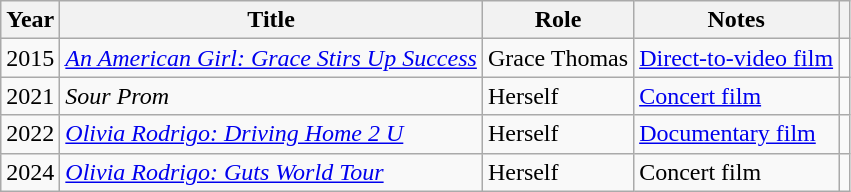<table class="wikitable plainrowheaders sortable">
<tr>
<th scope="col">Year</th>
<th scope="col">Title</th>
<th scope="col">Role</th>
<th scope="col" class="unsortable">Notes</th>
<th scope="col" class="unsortable"></th>
</tr>
<tr>
<td>2015</td>
<td><em><a href='#'>An American Girl: Grace Stirs Up Success</a></em></td>
<td>Grace Thomas</td>
<td><a href='#'>Direct-to-video film</a></td>
<td style="text-align:center;"></td>
</tr>
<tr>
<td>2021</td>
<td><em>Sour Prom</em></td>
<td>Herself</td>
<td><a href='#'>Concert film</a></td>
<td style="text-align:center;"></td>
</tr>
<tr>
<td>2022</td>
<td><em><a href='#'>Olivia Rodrigo: Driving Home 2 U</a></em></td>
<td>Herself</td>
<td><a href='#'>Documentary film</a></td>
<td style="text-align:center;"></td>
</tr>
<tr>
<td>2024</td>
<td><em><a href='#'>Olivia Rodrigo: Guts World Tour</a></em></td>
<td>Herself</td>
<td>Concert film</td>
<td style="text-align:center;"></td>
</tr>
</table>
